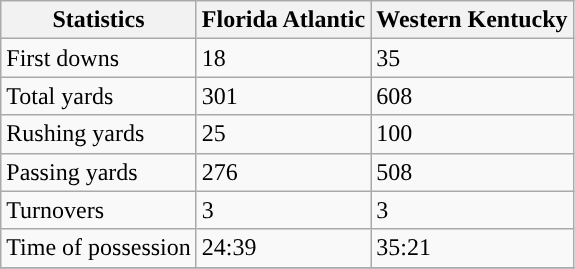<table class="wikitable">
<tr>
<th>Statistics</th>
<th>Florida Atlantic</th>
<th>Western Kentucky</th>
</tr>
<tr>
<td>First downs</td>
<td>18</td>
<td>35</td>
</tr>
<tr>
<td>Total yards</td>
<td>301</td>
<td>608</td>
</tr>
<tr>
<td>Rushing yards</td>
<td>25</td>
<td>100</td>
</tr>
<tr>
<td>Passing yards</td>
<td>276</td>
<td>508</td>
</tr>
<tr>
<td>Turnovers</td>
<td>3</td>
<td>3</td>
</tr>
<tr>
<td>Time of possession</td>
<td>24:39</td>
<td>35:21</td>
</tr>
<tr>
</tr>
</table>
